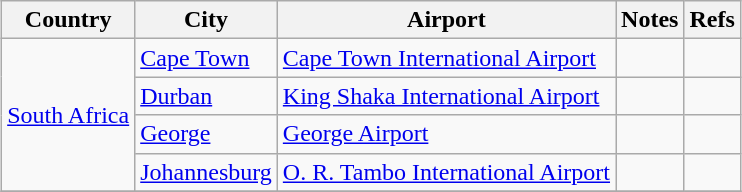<table class="sortable wikitable" style="margin:auto;">
<tr>
<th>Country</th>
<th>City</th>
<th>Airport</th>
<th>Notes</th>
<th>Refs</th>
</tr>
<tr>
<td rowspan="4"><a href='#'>South Africa</a></td>
<td><a href='#'>Cape Town</a></td>
<td><a href='#'>Cape Town International Airport</a></td>
<td></td>
<td></td>
</tr>
<tr>
<td><a href='#'>Durban</a></td>
<td><a href='#'>King Shaka International Airport</a></td>
<td></td>
<td></td>
</tr>
<tr>
<td><a href='#'>George</a></td>
<td><a href='#'>George Airport</a></td>
<td></td>
<td></td>
</tr>
<tr>
<td><a href='#'>Johannesburg</a></td>
<td><a href='#'>O. R. Tambo International Airport</a></td>
<td></td>
<td></td>
</tr>
<tr>
</tr>
</table>
